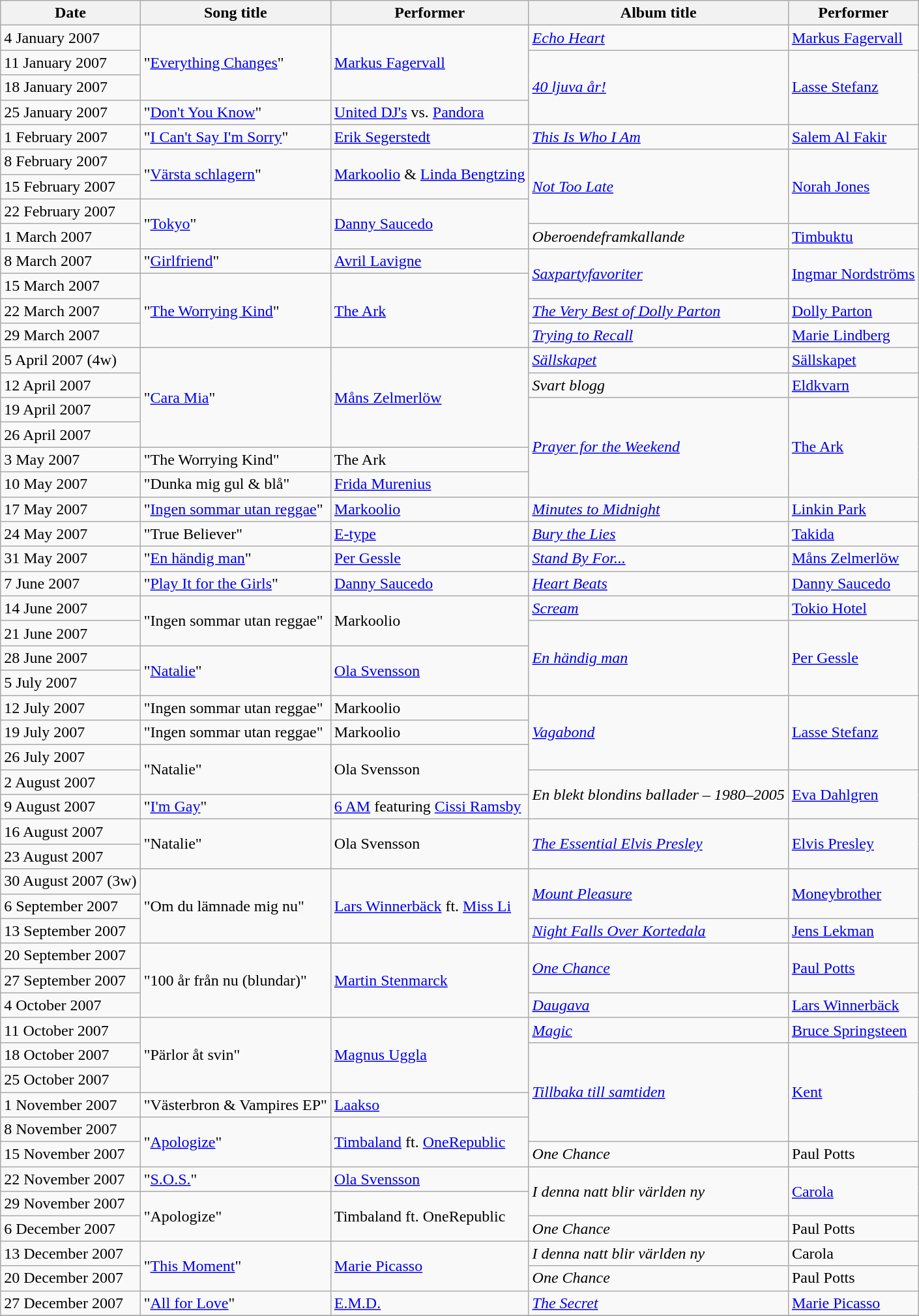<table class="wikitable">
<tr>
<th>Date</th>
<th>Song title</th>
<th>Performer</th>
<th>Album title</th>
<th>Performer</th>
</tr>
<tr>
<td>4 January 2007</td>
<td rowspan="3">"<a href='#'>Everything Changes</a>"</td>
<td rowspan="3"><a href='#'>Markus Fagervall</a></td>
<td><em><a href='#'>Echo Heart</a></em></td>
<td><a href='#'>Markus Fagervall</a></td>
</tr>
<tr>
<td>11 January 2007</td>
<td rowspan="3"><em><a href='#'>40 ljuva år!</a></em></td>
<td rowspan="3"><a href='#'>Lasse Stefanz</a></td>
</tr>
<tr>
<td>18 January 2007</td>
</tr>
<tr>
<td>25 January 2007</td>
<td>"<a href='#'>Don't You Know</a>"</td>
<td><a href='#'>United DJ's</a> vs. <a href='#'>Pandora</a></td>
</tr>
<tr>
<td>1 February 2007</td>
<td>"<a href='#'>I Can't Say I'm Sorry</a>"</td>
<td><a href='#'>Erik Segerstedt</a></td>
<td><em><a href='#'>This Is Who I Am</a></em></td>
<td><a href='#'>Salem Al Fakir</a></td>
</tr>
<tr>
<td>8 February 2007</td>
<td rowspan="2">"<a href='#'>Värsta schlagern</a>"</td>
<td rowspan="2"><a href='#'>Markoolio</a> & <a href='#'>Linda Bengtzing</a></td>
<td rowspan="3"><em><a href='#'>Not Too Late</a></em></td>
<td rowspan="3"><a href='#'>Norah Jones</a></td>
</tr>
<tr>
<td>15 February 2007</td>
</tr>
<tr>
<td>22 February 2007</td>
<td rowspan="2">"<a href='#'>Tokyo</a>"</td>
<td rowspan="2"><a href='#'>Danny Saucedo</a></td>
</tr>
<tr>
<td>1 March 2007</td>
<td><em>Oberoendeframkallande</em></td>
<td><a href='#'>Timbuktu</a></td>
</tr>
<tr>
<td>8 March 2007</td>
<td>"<a href='#'>Girlfriend</a>"</td>
<td><a href='#'>Avril Lavigne</a></td>
<td rowspan="2"><em><a href='#'>Saxpartyfavoriter</a></em></td>
<td rowspan="2"><a href='#'>Ingmar Nordströms</a></td>
</tr>
<tr>
<td>15 March 2007</td>
<td rowspan="3">"<a href='#'>The Worrying Kind</a>"</td>
<td rowspan="3"><a href='#'>The Ark</a></td>
</tr>
<tr>
<td>22 March 2007</td>
<td><em><a href='#'>The Very Best of Dolly Parton</a></em></td>
<td><a href='#'>Dolly Parton</a></td>
</tr>
<tr>
<td>29 March 2007</td>
<td><em><a href='#'>Trying to Recall</a> </em></td>
<td><a href='#'>Marie Lindberg</a></td>
</tr>
<tr>
<td>5 April 2007 (4w)</td>
<td rowspan="4">"<a href='#'>Cara Mia</a>"</td>
<td rowspan="4"><a href='#'>Måns Zelmerlöw</a></td>
<td><em><a href='#'>Sällskapet</a></em></td>
<td><a href='#'>Sällskapet</a></td>
</tr>
<tr>
<td>12 April 2007</td>
<td><em>Svart blogg</em></td>
<td><a href='#'>Eldkvarn</a></td>
</tr>
<tr>
<td>19 April 2007</td>
<td rowspan="4"><em><a href='#'>Prayer for the Weekend</a></em></td>
<td rowspan="4"><a href='#'>The Ark</a></td>
</tr>
<tr>
<td>26 April 2007</td>
</tr>
<tr>
<td>3 May 2007</td>
<td>"The Worrying Kind"</td>
<td>The Ark</td>
</tr>
<tr>
<td>10 May 2007</td>
<td>"Dunka mig gul & blå"</td>
<td><a href='#'>Frida Murenius</a></td>
</tr>
<tr>
<td>17 May 2007</td>
<td>"<a href='#'>Ingen sommar utan reggae</a>"</td>
<td><a href='#'>Markoolio</a></td>
<td><em><a href='#'>Minutes to Midnight</a></em></td>
<td><a href='#'>Linkin Park</a></td>
</tr>
<tr>
<td>24 May 2007</td>
<td>"True Believer"</td>
<td><a href='#'>E-type</a></td>
<td><em><a href='#'>Bury the Lies</a></em></td>
<td><a href='#'>Takida</a></td>
</tr>
<tr>
<td>31 May 2007</td>
<td>"<a href='#'>En händig man</a>"</td>
<td><a href='#'>Per Gessle</a></td>
<td><em><a href='#'>Stand By For...</a></em></td>
<td><a href='#'>Måns Zelmerlöw</a></td>
</tr>
<tr>
<td>7 June 2007</td>
<td>"<a href='#'>Play It for the Girls</a>"</td>
<td><a href='#'>Danny Saucedo</a></td>
<td><em><a href='#'>Heart Beats</a></em></td>
<td><a href='#'>Danny Saucedo</a></td>
</tr>
<tr>
<td>14 June 2007</td>
<td rowspan="2">"Ingen sommar utan reggae"</td>
<td rowspan="2">Markoolio</td>
<td><em><a href='#'>Scream</a></em></td>
<td><a href='#'>Tokio Hotel</a></td>
</tr>
<tr>
<td>21 June 2007</td>
<td rowspan="3"><em><a href='#'>En händig man</a></em></td>
<td rowspan="3"><a href='#'>Per Gessle</a></td>
</tr>
<tr>
<td>28 June 2007</td>
<td rowspan="2">"<a href='#'>Natalie</a>"</td>
<td rowspan="2"><a href='#'>Ola Svensson</a></td>
</tr>
<tr>
<td>5 July 2007</td>
</tr>
<tr>
<td>12 July 2007</td>
<td>"Ingen sommar utan reggae"</td>
<td>Markoolio</td>
<td rowspan="3"><em><a href='#'>Vagabond</a></em></td>
<td rowspan="3"><a href='#'>Lasse Stefanz</a></td>
</tr>
<tr>
<td>19 July 2007</td>
<td>"Ingen sommar utan reggae"</td>
<td>Markoolio</td>
</tr>
<tr>
<td>26 July 2007</td>
<td rowspan="2">"Natalie"</td>
<td rowspan="2">Ola Svensson</td>
</tr>
<tr>
<td>2 August 2007</td>
<td rowspan="2"><em>En blekt blondins ballader – 1980–2005</em></td>
<td rowspan="2"><a href='#'>Eva Dahlgren</a></td>
</tr>
<tr>
<td>9 August 2007</td>
<td>"<a href='#'>I'm Gay</a>"</td>
<td><a href='#'>6 AM</a> featuring <a href='#'>Cissi Ramsby</a></td>
</tr>
<tr>
<td>16 August 2007</td>
<td rowspan="2">"Natalie"</td>
<td rowspan="2">Ola Svensson</td>
<td rowspan="2"><em><a href='#'>The Essential Elvis Presley</a></em></td>
<td rowspan="2"><a href='#'>Elvis Presley</a></td>
</tr>
<tr>
<td>23 August 2007</td>
</tr>
<tr>
<td>30 August 2007 (3w)</td>
<td rowspan="3">"Om du lämnade mig nu"</td>
<td rowspan="3"><a href='#'>Lars Winnerbäck</a> ft. <a href='#'>Miss Li</a></td>
<td rowspan="2"><em><a href='#'>Mount Pleasure</a></em></td>
<td rowspan="2"><a href='#'>Moneybrother</a></td>
</tr>
<tr>
<td>6 September 2007</td>
</tr>
<tr>
<td>13 September 2007</td>
<td><em><a href='#'>Night Falls Over Kortedala</a></em></td>
<td><a href='#'>Jens Lekman</a></td>
</tr>
<tr>
<td>20 September 2007</td>
<td rowspan="3">"100 år från nu (blundar)"</td>
<td rowspan="3"><a href='#'>Martin Stenmarck</a></td>
<td rowspan="2"><em><a href='#'>One Chance</a></em></td>
<td rowspan="2"><a href='#'>Paul Potts</a></td>
</tr>
<tr>
<td>27 September 2007</td>
</tr>
<tr>
<td>4 October 2007</td>
<td><em><a href='#'>Daugava</a></em></td>
<td><a href='#'>Lars Winnerbäck</a></td>
</tr>
<tr>
<td>11 October 2007</td>
<td rowspan="3">"Pärlor åt svin"</td>
<td rowspan="3"><a href='#'>Magnus Uggla</a></td>
<td><em><a href='#'>Magic</a></em></td>
<td><a href='#'>Bruce Springsteen</a></td>
</tr>
<tr>
<td>18 October 2007</td>
<td rowspan="4"><em><a href='#'>Tillbaka till samtiden</a></em></td>
<td rowspan="4"><a href='#'>Kent</a></td>
</tr>
<tr>
<td>25 October 2007</td>
</tr>
<tr>
<td>1 November 2007</td>
<td>"Västerbron & Vampires EP"</td>
<td><a href='#'>Laakso</a></td>
</tr>
<tr>
<td>8 November 2007</td>
<td rowspan="2">"<a href='#'>Apologize</a>"</td>
<td rowspan="2"><a href='#'>Timbaland</a> ft. <a href='#'>OneRepublic</a></td>
</tr>
<tr>
<td>15 November 2007</td>
<td><em>One Chance</em></td>
<td>Paul Potts</td>
</tr>
<tr>
<td>22 November 2007</td>
<td>"<a href='#'>S.O.S.</a>"</td>
<td><a href='#'>Ola Svensson</a></td>
<td rowspan="2"><em>I denna natt blir världen ny</em></td>
<td rowspan="2"><a href='#'>Carola</a></td>
</tr>
<tr>
<td>29 November 2007</td>
<td rowspan="2">"Apologize"</td>
<td rowspan="2">Timbaland ft. OneRepublic</td>
</tr>
<tr>
<td>6 December 2007</td>
<td><em>One Chance</em></td>
<td>Paul Potts</td>
</tr>
<tr>
<td>13 December 2007</td>
<td rowspan="2">"<a href='#'>This Moment</a>"</td>
<td rowspan="2"><a href='#'>Marie Picasso</a></td>
<td><em>I denna natt blir världen ny</em></td>
<td>Carola</td>
</tr>
<tr>
<td>20 December 2007</td>
<td><em>One Chance</em></td>
<td>Paul Potts</td>
</tr>
<tr>
<td>27 December 2007</td>
<td>"<a href='#'>All for Love</a>"</td>
<td><a href='#'>E.M.D.</a></td>
<td><em><a href='#'>The Secret</a></em></td>
<td><a href='#'>Marie Picasso</a></td>
</tr>
<tr>
</tr>
</table>
